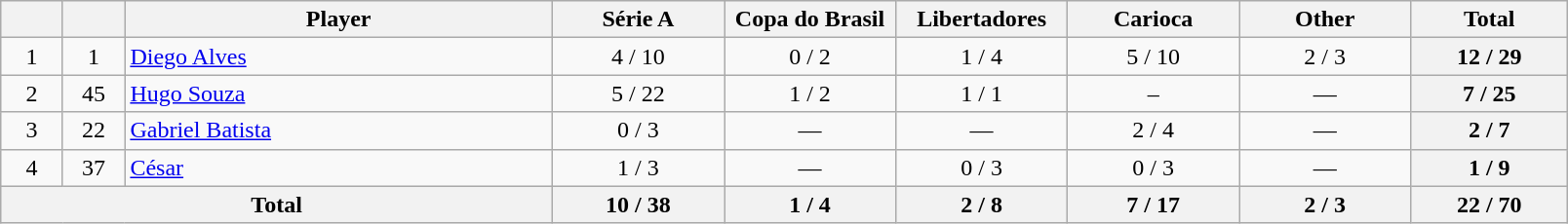<table class="wikitable sortable" style="text-align:center;">
<tr>
<th style=width:35px;"></th>
<th style=width:35px;"></th>
<th style=width:285px;">Player</th>
<th style=width:110px;">Série A</th>
<th style=width:110px;">Copa do Brasil</th>
<th style=width:110px;">Libertadores</th>
<th style=width:110px;">Carioca</th>
<th style=width:110px;">Other</th>
<th style=width:100px;">Total</th>
</tr>
<tr>
<td>1</td>
<td>1</td>
<td align="left"> <a href='#'>Diego Alves</a></td>
<td>4 / 10</td>
<td>0 / 2</td>
<td>1 / 4</td>
<td>5 / 10</td>
<td>2 / 3</td>
<th>12 / 29</th>
</tr>
<tr>
<td>2</td>
<td>45</td>
<td align="left"> <a href='#'>Hugo Souza</a></td>
<td>5 / 22</td>
<td>1 / 2</td>
<td>1 / 1</td>
<td>–</td>
<td>—</td>
<th>7 / 25</th>
</tr>
<tr>
<td>3</td>
<td>22</td>
<td align="left"> <a href='#'>Gabriel Batista</a></td>
<td>0 / 3</td>
<td>—</td>
<td>—</td>
<td>2 / 4</td>
<td>—</td>
<th>2 / 7</th>
</tr>
<tr>
<td>4</td>
<td>37</td>
<td align="left"> <a href='#'>César</a></td>
<td>1 / 3</td>
<td>—</td>
<td>0 / 3</td>
<td>0 / 3</td>
<td>—</td>
<th>1 / 9</th>
</tr>
<tr>
<th colspan="3">Total</th>
<th>10 / 38</th>
<th>1 / 4</th>
<th>2 / 8</th>
<th>7 / 17</th>
<th>2 / 3</th>
<th>22 / 70</th>
</tr>
</table>
